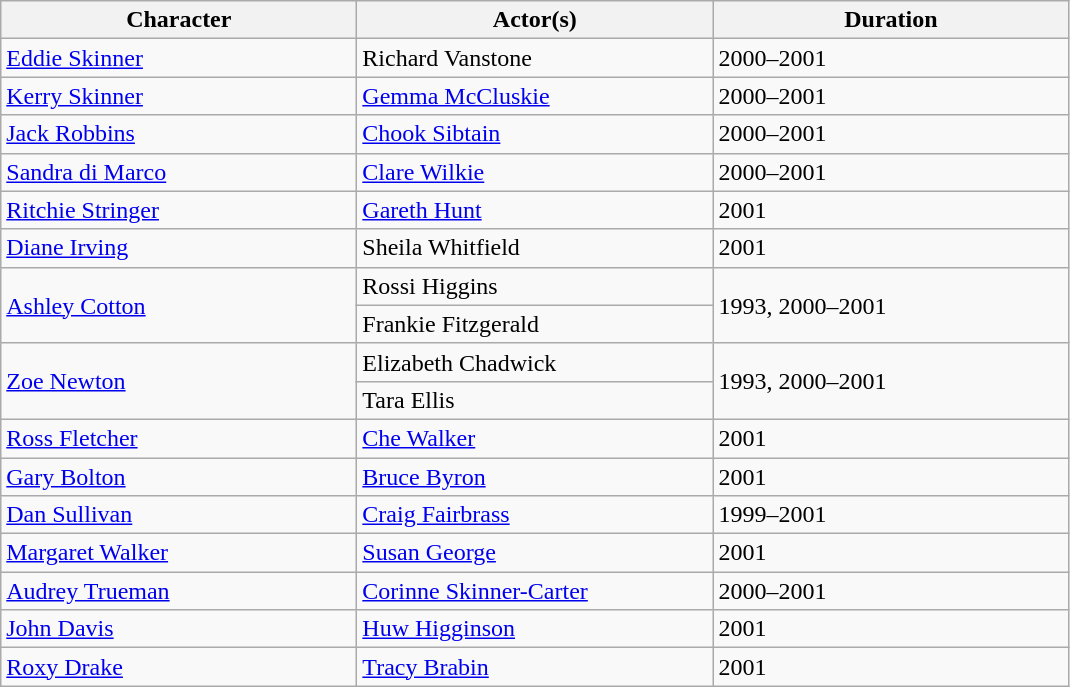<table class="wikitable">
<tr>
<th scope="col" width="230">Character</th>
<th scope="col" width="230">Actor(s)</th>
<th scope="col" width="230">Duration</th>
</tr>
<tr>
<td><a href='#'>Eddie Skinner</a></td>
<td>Richard Vanstone</td>
<td>2000–2001</td>
</tr>
<tr>
<td><a href='#'>Kerry Skinner</a></td>
<td><a href='#'>Gemma McCluskie</a></td>
<td>2000–2001</td>
</tr>
<tr>
<td><a href='#'>Jack Robbins</a></td>
<td><a href='#'>Chook Sibtain</a></td>
<td>2000–2001</td>
</tr>
<tr>
<td><a href='#'>Sandra di Marco</a></td>
<td><a href='#'>Clare Wilkie</a></td>
<td>2000–2001</td>
</tr>
<tr>
<td><a href='#'>Ritchie Stringer</a></td>
<td><a href='#'>Gareth Hunt</a></td>
<td>2001</td>
</tr>
<tr>
<td><a href='#'>Diane Irving</a></td>
<td>Sheila Whitfield</td>
<td>2001</td>
</tr>
<tr>
<td rowspan="2"><a href='#'>Ashley Cotton</a></td>
<td>Rossi Higgins</td>
<td rowspan="2">1993, 2000–2001</td>
</tr>
<tr>
<td>Frankie Fitzgerald</td>
</tr>
<tr>
<td rowspan="2"><a href='#'>Zoe Newton</a></td>
<td>Elizabeth Chadwick</td>
<td rowspan="2">1993, 2000–2001</td>
</tr>
<tr>
<td>Tara Ellis</td>
</tr>
<tr>
<td><a href='#'>Ross Fletcher</a></td>
<td><a href='#'>Che Walker</a></td>
<td>2001</td>
</tr>
<tr>
<td><a href='#'>Gary Bolton</a></td>
<td><a href='#'>Bruce Byron</a></td>
<td>2001</td>
</tr>
<tr>
<td><a href='#'>Dan Sullivan</a></td>
<td><a href='#'>Craig Fairbrass</a></td>
<td>1999–2001</td>
</tr>
<tr>
<td><a href='#'>Margaret Walker</a></td>
<td><a href='#'>Susan George</a></td>
<td>2001</td>
</tr>
<tr>
<td><a href='#'>Audrey Trueman</a></td>
<td><a href='#'>Corinne Skinner-Carter</a></td>
<td>2000–2001</td>
</tr>
<tr>
<td><a href='#'>John Davis</a></td>
<td><a href='#'>Huw Higginson</a></td>
<td>2001</td>
</tr>
<tr>
<td><a href='#'>Roxy Drake</a></td>
<td><a href='#'>Tracy Brabin</a></td>
<td>2001</td>
</tr>
</table>
